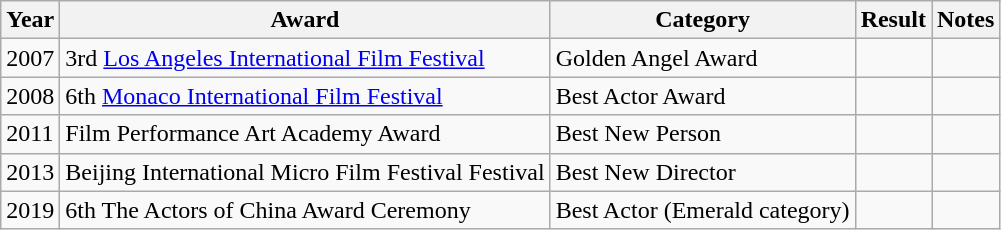<table class="wikitable">
<tr>
<th>Year</th>
<th>Award</th>
<th>Category</th>
<th>Result</th>
<th>Notes</th>
</tr>
<tr>
<td>2007</td>
<td>3rd <a href='#'>Los Angeles International Film Festival</a></td>
<td>Golden Angel Award</td>
<td></td>
<td></td>
</tr>
<tr>
<td rowspan="1">2008</td>
<td>6th <a href='#'>Monaco International Film Festival</a></td>
<td>Best Actor Award</td>
<td></td>
<td></td>
</tr>
<tr>
<td>2011</td>
<td>Film Performance Art Academy Award</td>
<td>Best New Person</td>
<td></td>
<td></td>
</tr>
<tr>
<td>2013</td>
<td>Beijing International Micro Film Festival Festival</td>
<td>Best New Director</td>
<td></td>
<td></td>
</tr>
<tr>
<td>2019</td>
<td>6th The Actors of China Award Ceremony</td>
<td>Best Actor (Emerald category)</td>
<td></td>
<td></td>
</tr>
</table>
